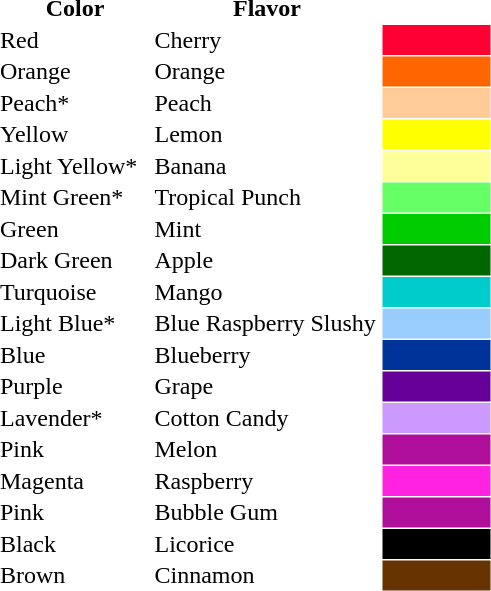<table border="0" cellspacing="1" cellpadding="1">
<tr>
<th width="100">Color</th>
<th width="150">Flavor</th>
<th width="70"> </th>
</tr>
<tr>
<td>Red</td>
<td>Cherry</td>
<td bgcolor="#FF0033"> </td>
</tr>
<tr>
<td>Orange</td>
<td>Orange</td>
<td bgcolor="#ff6600"> </td>
</tr>
<tr>
<td>Peach*</td>
<td>Peach</td>
<td bgcolor="#FFCC99"> </td>
</tr>
<tr>
<td>Yellow</td>
<td>Lemon</td>
<td bgcolor="#FFFF00"> </td>
</tr>
<tr>
<td>Light Yellow*</td>
<td>Banana</td>
<td bgcolor="#FFFF99"> </td>
</tr>
<tr>
<td>Mint Green*</td>
<td>Tropical Punch</td>
<td bgcolor="#66FF66"> </td>
</tr>
<tr>
<td>Green</td>
<td>Mint</td>
<td bgcolor="#00CC00"> </td>
</tr>
<tr>
<td>Dark Green</td>
<td>Apple</td>
<td bgcolor="#006600"> </td>
</tr>
<tr>
<td>Turquoise</td>
<td>Mango</td>
<td bgcolor="#00CCCC"> </td>
</tr>
<tr>
<td>Light Blue*</td>
<td>Blue Raspberry Slushy</td>
<td bgcolor="#99ccff"> </td>
</tr>
<tr>
<td>Blue</td>
<td>Blueberry</td>
<td bgcolor="#003399"> </td>
</tr>
<tr>
<td>Purple</td>
<td>Grape</td>
<td bgcolor="#660099"> </td>
</tr>
<tr>
<td>Lavender*</td>
<td>Cotton Candy</td>
<td bgcolor="#CC99FF"> </td>
</tr>
<tr>
<td>Pink</td>
<td>Melon</td>
<td bgcolor="#AF0E9A"> </td>
</tr>
<tr>
<td>Magenta</td>
<td>Raspberry</td>
<td bgcolor="#FF23E1"> </td>
</tr>
<tr>
<td>Pink</td>
<td>Bubble Gum</td>
<td bgcolor="#AF0E9A"> </td>
</tr>
<tr>
<td>Black</td>
<td>Licorice</td>
<td bgcolor="#000000"> </td>
</tr>
<tr>
<td>Brown</td>
<td>Cinnamon</td>
<td bgcolor="#663300"> </td>
</tr>
</table>
